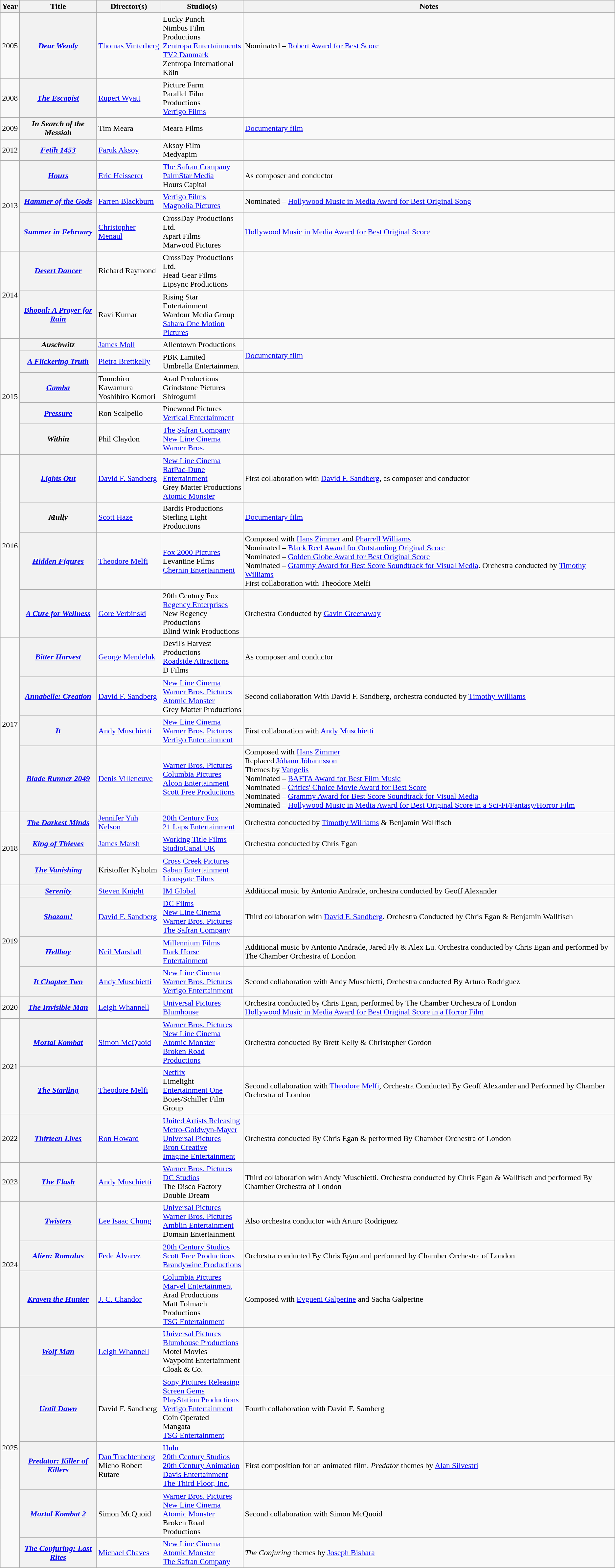<table class="wikitable">
<tr>
<th>Year</th>
<th>Title</th>
<th>Director(s)</th>
<th>Studio(s)</th>
<th>Notes</th>
</tr>
<tr>
<td>2005</td>
<th><em><a href='#'>Dear Wendy</a></em></th>
<td><a href='#'>Thomas Vinterberg</a></td>
<td>Lucky Punch<br>Nimbus Film Productions<br><a href='#'>Zentropa Entertainments</a><br><a href='#'>TV2 Danmark</a><br>Zentropa International Köln</td>
<td>Nominated – <a href='#'>Robert Award for Best Score</a></td>
</tr>
<tr>
<td>2008</td>
<th><em><a href='#'>The Escapist</a></em></th>
<td><a href='#'>Rupert Wyatt</a></td>
<td>Picture Farm<br>Parallel Film Productions<br><a href='#'>Vertigo Films</a></td>
<td></td>
</tr>
<tr>
<td>2009</td>
<th><em>In Search of the Messiah</em></th>
<td>Tim Meara</td>
<td>Meara Films</td>
<td><a href='#'>Documentary film</a></td>
</tr>
<tr>
<td>2012</td>
<th><em><a href='#'>Fetih 1453</a></em></th>
<td><a href='#'>Faruk Aksoy</a></td>
<td>Aksoy Film<br>Medyapim</td>
<td></td>
</tr>
<tr>
<td rowspan="3">2013</td>
<th><em><a href='#'>Hours</a></em></th>
<td><a href='#'>Eric Heisserer</a></td>
<td><a href='#'>The Safran Company</a><br><a href='#'>PalmStar Media</a><br>Hours Capital</td>
<td>As composer and conductor</td>
</tr>
<tr>
<th><em><a href='#'>Hammer of the Gods</a></em></th>
<td><a href='#'>Farren Blackburn</a></td>
<td><a href='#'>Vertigo Films</a><br><a href='#'>Magnolia Pictures</a></td>
<td>Nominated – <a href='#'>Hollywood Music in Media Award for Best Original Song</a></td>
</tr>
<tr>
<th><em><a href='#'>Summer in February</a></em></th>
<td><a href='#'>Christopher Menaul</a></td>
<td>CrossDay Productions Ltd.<br>Apart Films<br>Marwood Pictures</td>
<td><a href='#'>Hollywood Music in Media Award for Best Original Score</a></td>
</tr>
<tr>
<td rowspan="2">2014</td>
<th><em><a href='#'>Desert Dancer</a></em></th>
<td>Richard Raymond</td>
<td>CrossDay Productions Ltd.<br>Head Gear Films<br>Lipsync Productions</td>
<td></td>
</tr>
<tr>
<th><em><a href='#'>Bhopal: A Prayer for Rain</a></em></th>
<td>Ravi Kumar</td>
<td>Rising Star Entertainment<br>Wardour Media Group<br><a href='#'>Sahara One Motion Pictures</a></td>
<td></td>
</tr>
<tr>
<td rowspan="5">2015</td>
<th><em>Auschwitz</em></th>
<td><a href='#'>James Moll</a></td>
<td>Allentown Productions</td>
<td rowspan="2"><a href='#'>Documentary film</a></td>
</tr>
<tr>
<th><em><a href='#'>A Flickering Truth</a></em></th>
<td><a href='#'>Pietra Brettkelly</a></td>
<td>PBK Limited<br>Umbrella Entertainment</td>
</tr>
<tr>
<th><em><a href='#'>Gamba</a></em></th>
<td>Tomohiro Kawamura<br>Yoshihiro Komori</td>
<td>Arad Productions<br>Grindstone Pictures<br>Shirogumi</td>
<td></td>
</tr>
<tr>
<th><em><a href='#'>Pressure</a></em></th>
<td>Ron Scalpello</td>
<td>Pinewood Pictures<br><a href='#'>Vertical Entertainment</a></td>
<td></td>
</tr>
<tr>
<th><em>Within</em></th>
<td>Phil Claydon</td>
<td><a href='#'>The Safran Company</a><br><a href='#'>New Line Cinema</a><br><a href='#'>Warner Bros.</a></td>
<td></td>
</tr>
<tr>
<td rowspan="4">2016</td>
<th><em><a href='#'>Lights Out</a></em></th>
<td><a href='#'>David F. Sandberg</a></td>
<td><a href='#'>New Line Cinema</a><br><a href='#'>RatPac-Dune Entertainment</a><br>Grey Matter Productions<br><a href='#'>Atomic Monster</a></td>
<td>First collaboration with <a href='#'>David F. Sandberg</a>, as composer and conductor</td>
</tr>
<tr>
<th><em>Mully</em></th>
<td><a href='#'>Scott Haze</a></td>
<td>Bardis Productions<br>Sterling Light Productions</td>
<td><a href='#'>Documentary film</a></td>
</tr>
<tr>
<th><em><a href='#'>Hidden Figures</a></em></th>
<td><a href='#'>Theodore Melfi</a></td>
<td><a href='#'>Fox 2000 Pictures</a><br>Levantine Films<br><a href='#'>Chernin Entertainment</a></td>
<td>Composed with <a href='#'>Hans Zimmer</a> and <a href='#'>Pharrell Williams</a><br>Nominated – <a href='#'>Black Reel Award for Outstanding Original Score</a><br>Nominated – <a href='#'>Golden Globe Award for Best Original Score</a><br>Nominated – <a href='#'>Grammy Award for Best Score Soundtrack for Visual Media</a>. Orchestra conducted by <a href='#'>Timothy Williams</a><br>First collaboration with Theodore Melfi</td>
</tr>
<tr>
<th><em><a href='#'>A Cure for Wellness</a></em></th>
<td><a href='#'>Gore Verbinski</a></td>
<td>20th Century Fox<br><a href='#'>Regency Enterprises</a><br>New Regency Productions<br>Blind Wink Productions</td>
<td>Orchestra Conducted by <a href='#'>Gavin Greenaway</a></td>
</tr>
<tr>
<td rowspan="4">2017</td>
<th><em><a href='#'>Bitter Harvest</a></em></th>
<td><a href='#'>George Mendeluk</a></td>
<td>Devil's Harvest Productions<br><a href='#'>Roadside Attractions</a><br>D Films</td>
<td>As composer and conductor</td>
</tr>
<tr>
<th><em><a href='#'>Annabelle: Creation</a></em></th>
<td><a href='#'>David F. Sandberg</a></td>
<td><a href='#'>New Line Cinema</a><br><a href='#'>Warner Bros. Pictures</a><br><a href='#'>Atomic Monster</a><br>Grey Matter Productions</td>
<td>Second collaboration With David F. Sandberg, orchestra conducted by <a href='#'>Timothy Williams</a></td>
</tr>
<tr>
<th><em><a href='#'>It</a></em></th>
<td><a href='#'>Andy Muschietti</a></td>
<td><a href='#'>New Line Cinema</a><br><a href='#'>Warner Bros. Pictures</a><br><a href='#'>Vertigo Entertainment</a></td>
<td>First collaboration with <a href='#'>Andy Muschietti</a></td>
</tr>
<tr>
<th><em><a href='#'>Blade Runner 2049</a></em></th>
<td><a href='#'>Denis Villeneuve</a></td>
<td><a href='#'>Warner Bros. Pictures</a><br><a href='#'>Columbia Pictures</a><br><a href='#'>Alcon Entertainment</a><br><a href='#'>Scott Free Productions</a></td>
<td>Composed with <a href='#'>Hans Zimmer</a><br>Replaced <a href='#'>Jóhann Jóhannsson</a><br>Themes by <a href='#'>Vangelis</a><br>Nominated – <a href='#'>BAFTA Award for Best Film Music</a><br>Nominated – <a href='#'>Critics' Choice Movie Award for Best Score</a><br>Nominated – <a href='#'>Grammy Award for Best Score Soundtrack for Visual Media</a><br>Nominated – <a href='#'>Hollywood Music in Media Award for Best Original Score in a Sci-Fi/Fantasy/Horror Film</a></td>
</tr>
<tr>
<td rowspan="3">2018</td>
<th><em><a href='#'>The Darkest Minds</a></em></th>
<td><a href='#'>Jennifer Yuh Nelson</a></td>
<td><a href='#'>20th Century Fox</a><br><a href='#'>21 Laps Entertainment</a></td>
<td>Orchestra conducted by <a href='#'>Timothy Williams</a> & Benjamin Wallfisch</td>
</tr>
<tr>
<th><em><a href='#'>King of Thieves</a></em></th>
<td><a href='#'>James Marsh</a></td>
<td><a href='#'>Working Title Films</a><br><a href='#'>StudioCanal UK</a></td>
<td>Orchestra conducted by Chris Egan</td>
</tr>
<tr>
<th><em><a href='#'>The Vanishing</a></em></th>
<td>Kristoffer Nyholm</td>
<td><a href='#'>Cross Creek Pictures</a><br><a href='#'>Saban Entertainment</a><br><a href='#'>Lionsgate Films</a></td>
<td></td>
</tr>
<tr>
<td rowspan="4">2019</td>
<th><em><a href='#'>Serenity</a></em></th>
<td><a href='#'>Steven Knight</a></td>
<td><a href='#'>IM Global</a></td>
<td>Additional music by Antonio Andrade, orchestra conducted by Geoff Alexander</td>
</tr>
<tr>
<th><em><a href='#'>Shazam!</a></em></th>
<td><a href='#'>David F. Sandberg</a></td>
<td><a href='#'>DC Films</a><br><a href='#'>New Line Cinema</a><br><a href='#'>Warner Bros. Pictures</a><br><a href='#'>The Safran Company</a></td>
<td>Third collaboration with <a href='#'>David F. Sandberg</a>. Orchestra Conducted by Chris Egan & Benjamin Wallfisch</td>
</tr>
<tr>
<th><em><a href='#'>Hellboy</a></em></th>
<td><a href='#'>Neil Marshall</a></td>
<td><a href='#'>Millennium Films</a><br><a href='#'>Dark Horse Entertainment</a></td>
<td>Additional music by Antonio Andrade, Jared Fly & Alex Lu. Orchestra conducted by Chris Egan and performed by The Chamber Orchestra of London</td>
</tr>
<tr>
<th><em><a href='#'>It Chapter Two</a></em></th>
<td><a href='#'>Andy Muschietti</a></td>
<td><a href='#'>New Line Cinema</a><br><a href='#'>Warner Bros. Pictures</a><br><a href='#'>Vertigo Entertainment</a></td>
<td>Second collaboration with Andy Muschietti, Orchestra conducted By Arturo Rodriguez</td>
</tr>
<tr>
<td>2020</td>
<th><em><a href='#'>The Invisible Man</a></em></th>
<td><a href='#'>Leigh Whannell</a></td>
<td><a href='#'>Universal Pictures</a><br><a href='#'>Blumhouse</a></td>
<td>Orchestra conducted by Chris Egan, performed by The Chamber Orchestra of London <br> <a href='#'>Hollywood Music in Media Award for Best Original Score in a Horror Film</a></td>
</tr>
<tr>
<td rowspan="2">2021</td>
<th><em><a href='#'>Mortal Kombat</a></em></th>
<td><a href='#'>Simon McQuoid</a></td>
<td><a href='#'>Warner Bros. Pictures</a><br><a href='#'>New Line Cinema</a><br><a href='#'>Atomic Monster</a><br><a href='#'>Broken Road Productions</a></td>
<td>Orchestra conducted By Brett Kelly & Christopher Gordon</td>
</tr>
<tr>
<th><em><a href='#'>The Starling</a></em></th>
<td><a href='#'>Theodore Melfi</a></td>
<td><a href='#'>Netflix</a><br>Limelight<br><a href='#'>Entertainment One</a><br>Boies/Schiller Film Group</td>
<td>Second collaboration with <a href='#'>Theodore Melfi</a>, Orchestra Conducted By Geoff Alexander and Performed by Chamber Orchestra of London</td>
</tr>
<tr>
<td>2022</td>
<th><em><a href='#'>Thirteen Lives</a></em></th>
<td><a href='#'>Ron Howard</a></td>
<td><a href='#'>United Artists Releasing</a><br><a href='#'>Metro-Goldwyn-Mayer</a><br><a href='#'>Universal Pictures</a><br><a href='#'>Bron Creative</a><br><a href='#'>Imagine Entertainment</a></td>
<td>Orchestra conducted By Chris Egan & performed By Chamber Orchestra of London</td>
</tr>
<tr>
<td>2023</td>
<th><em><a href='#'>The Flash</a></em></th>
<td><a href='#'>Andy Muschietti</a></td>
<td><a href='#'>Warner Bros. Pictures</a><br><a href='#'>DC Studios</a><br>The Disco Factory<br>Double Dream</td>
<td>Third collaboration with Andy Muschietti. Orchestra conducted by Chris Egan & Wallfisch and performed By Chamber Orchestra of London</td>
</tr>
<tr>
<td rowspan="3">2024</td>
<th><em><a href='#'>Twisters</a></em></th>
<td><a href='#'>Lee Isaac Chung</a></td>
<td><a href='#'>Universal Pictures</a><br><a href='#'>Warner Bros. Pictures</a><br><a href='#'>Amblin Entertainment</a><br>Domain Entertainment</td>
<td>Also orchestra conductor with Arturo Rodriguez</td>
</tr>
<tr>
<th><em><a href='#'>Alien: Romulus</a></em></th>
<td><a href='#'>Fede Álvarez</a></td>
<td><a href='#'>20th Century Studios</a><br><a href='#'>Scott Free Productions</a><br><a href='#'>Brandywine Productions</a></td>
<td>Orchestra conducted By Chris Egan and performed by Chamber Orchestra of London</td>
</tr>
<tr>
<th><em><a href='#'>Kraven the Hunter</a></em></th>
<td><a href='#'>J. C. Chandor</a></td>
<td><a href='#'>Columbia Pictures</a><br><a href='#'>Marvel Entertainment</a><br>Arad Productions<br>Matt Tolmach Productions<br><a href='#'>TSG Entertainment</a></td>
<td>Composed with <a href='#'>Evgueni Galperine</a> and Sacha Galperine</td>
</tr>
<tr>
<td rowspan="5">2025</td>
<th><em><a href='#'>Wolf Man</a></em></th>
<td><a href='#'>Leigh Whannell</a></td>
<td><a href='#'>Universal Pictures</a><br><a href='#'>Blumhouse Productions</a><br>Motel Movies<br>Waypoint Entertainment<br>Cloak & Co.</td>
<td></td>
</tr>
<tr>
<th><em><a href='#'>Until Dawn</a></em></th>
<td>David F. Sandberg</td>
<td><a href='#'>Sony Pictures Releasing</a><br><a href='#'>Screen Gems</a><br><a href='#'>PlayStation Productions</a><br><a href='#'>Vertigo Entertainment</a><br>Coin Operated<br>Mangata <br><a href='#'>TSG Entertainment</a></td>
<td>Fourth collaboration with David F. Samberg</td>
</tr>
<tr>
<th><em><a href='#'>Predator: Killer of Killers</a></em></th>
<td><a href='#'>Dan Trachtenberg</a><br>Micho Robert Rutare</td>
<td><a href='#'>Hulu</a><br><a href='#'>20th Century Studios</a><br><a href='#'>20th Century Animation</a><br><a href='#'>Davis Entertainment</a><br><a href='#'>The Third Floor, Inc.</a></td>
<td>First composition for an animated film. <em>Predator</em> themes by <a href='#'>Alan Silvestri</a></td>
</tr>
<tr>
<th><em><a href='#'>Mortal Kombat 2</a></em></th>
<td>Simon McQuoid</td>
<td><a href='#'>Warner Bros. Pictures</a><br><a href='#'>New Line Cinema</a><br><a href='#'>Atomic Monster</a><br>Broken Road Productions</td>
<td>Second collaboration with Simon McQuoid</td>
</tr>
<tr>
<th><em><a href='#'>The Conjuring: Last Rites</a></em></th>
<td><a href='#'>Michael Chaves</a></td>
<td><a href='#'>New Line Cinema</a><br><a href='#'>Atomic Monster</a><br><a href='#'>The Safran Company</a></td>
<td><em>The Conjuring</em> themes by <a href='#'>Joseph Bishara</a></td>
</tr>
<tr>
</tr>
</table>
